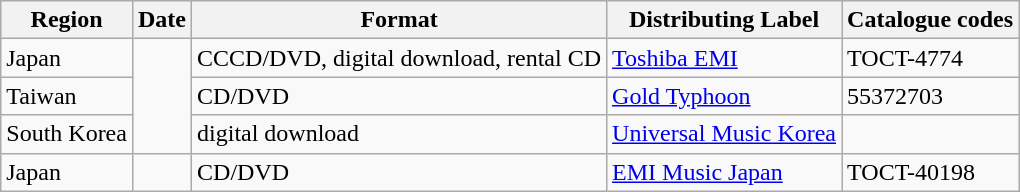<table class="wikitable">
<tr>
<th>Region</th>
<th>Date</th>
<th>Format</th>
<th>Distributing Label</th>
<th>Catalogue codes</th>
</tr>
<tr>
<td>Japan</td>
<td rowspan=3></td>
<td>CCCD/DVD, digital download, rental CD</td>
<td><a href='#'>Toshiba EMI</a></td>
<td>TOCT-4774</td>
</tr>
<tr>
<td>Taiwan</td>
<td>CD/DVD</td>
<td><a href='#'>Gold Typhoon</a></td>
<td>55372703</td>
</tr>
<tr>
<td>South Korea</td>
<td>digital download</td>
<td><a href='#'>Universal Music Korea</a></td>
<td></td>
</tr>
<tr>
<td>Japan</td>
<td rowspan=2></td>
<td>CD/DVD</td>
<td><a href='#'>EMI Music Japan</a></td>
<td>TOCT-40198</td>
</tr>
</table>
